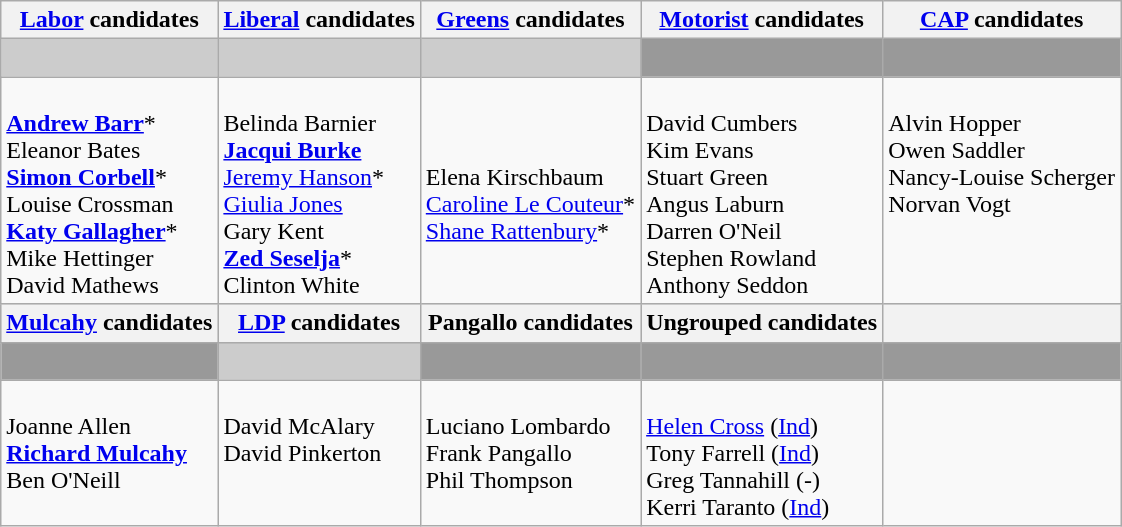<table class="wikitable">
<tr>
<th><a href='#'>Labor</a> candidates</th>
<th><a href='#'>Liberal</a> candidates</th>
<th><a href='#'>Greens</a> candidates</th>
<th><a href='#'>Motorist</a> candidates</th>
<th><a href='#'>CAP</a> candidates</th>
</tr>
<tr style="background:#ccc;">
<td></td>
<td></td>
<td></td>
<td style="background:#999;"> </td>
<td style="background:#999;"> </td>
</tr>
<tr>
<td><br><strong><a href='#'>Andrew Barr</a></strong>* <br>
Eleanor Bates<br>
<strong><a href='#'>Simon Corbell</a></strong>* <br>
Louise Crossman <br>
<strong><a href='#'>Katy Gallagher</a></strong>* <br>
Mike Hettinger <br>
David Mathews</td>
<td><br>Belinda Barnier<br>
<strong><a href='#'>Jacqui Burke</a></strong> <br>
<a href='#'>Jeremy Hanson</a>*<br>
<a href='#'>Giulia Jones</a><br>
Gary Kent<br>
<strong><a href='#'>Zed Seselja</a></strong>*<br>
Clinton White</td>
<td><br>Elena Kirschbaum <br>
<a href='#'>Caroline Le Couteur</a>* <br>
<a href='#'>Shane Rattenbury</a>*</td>
<td valign=top><br>David Cumbers<br>
Kim Evans<br>
Stuart Green<br>
Angus Laburn<br>
Darren O'Neil<br>
Stephen Rowland<br>
Anthony Seddon</td>
<td valign=top><br>Alvin Hopper<br>
Owen Saddler<br>
Nancy-Louise Scherger<br>
Norvan Vogt</td>
</tr>
<tr style="background:#ccc;">
<th><a href='#'>Mulcahy</a> candidates</th>
<th><a href='#'>LDP</a> candidates</th>
<th>Pangallo candidates</th>
<th>Ungrouped candidates</th>
<th></th>
</tr>
<tr style="background:#ccc;">
<td style="background:#999;"></td>
<td></td>
<td style="background:#999;"></td>
<td style="background:#999;"></td>
<td style="background:#999;"> </td>
</tr>
<tr>
<td valign=top><br>Joanne Allen<br>
<strong><a href='#'>Richard Mulcahy</a></strong> <br>
Ben O'Neill</td>
<td valign=top><br>David McAlary<br>
David Pinkerton</td>
<td valign=top><br>Luciano Lombardo<br>
Frank Pangallo<br>
Phil Thompson</td>
<td valign=top><br><a href='#'>Helen Cross</a> (<a href='#'>Ind</a>)<br>
Tony Farrell (<a href='#'>Ind</a>)<br>
Greg Tannahill (-)<br> 
Kerri Taranto (<a href='#'>Ind</a>)</td>
<td valign=top></td>
</tr>
</table>
